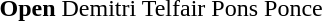<table>
<tr>
<th scope=row rowspan=2>Open</th>
<td rowspan=2> Demitri Telfair</td>
<td rowspan=2> Pons Ponce</td>
<td></td>
</tr>
<tr>
<td></td>
</tr>
<tr>
</tr>
</table>
